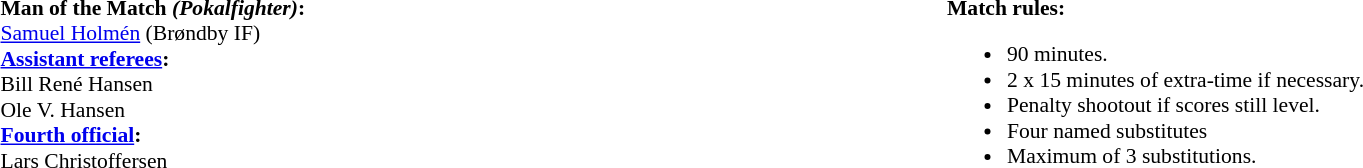<table width=100% style="font-size: 90%">
<tr>
<td width=50% valign=top><br><strong>Man of the Match <em>(Pokalfighter)</em>:</strong>
<br><a href='#'>Samuel Holmén</a> (Brøndby IF)<br><strong><a href='#'>Assistant referees</a>:</strong>
<br>Bill René Hansen
<br>Ole V. Hansen
<br><strong><a href='#'>Fourth official</a>:</strong>
<br>Lars Christoffersen</td>
<td width=50% valign=top><br><strong>Match rules:</strong><ul><li>90 minutes.</li><li>2 x 15 minutes of extra-time if necessary.</li><li>Penalty shootout if scores still level.</li><li>Four named substitutes</li><li>Maximum of 3 substitutions.</li></ul></td>
</tr>
</table>
